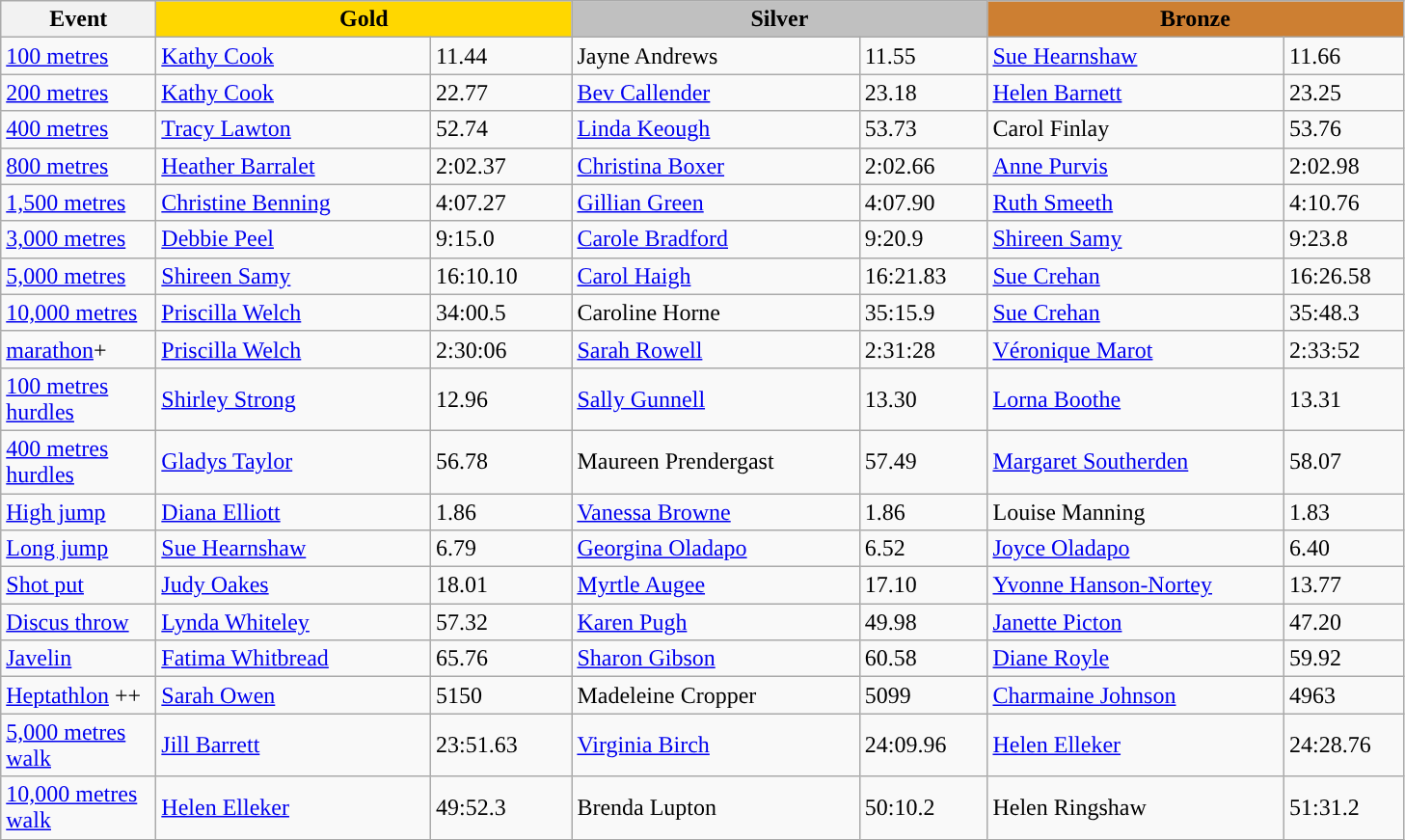<table class="wikitable" style="text-align:left">
<tr>
<th width=100>Event</th>
<th colspan="2" width="280" style="background:gold;">Gold</th>
<th colspan="2" width="280" style="background:silver;">Silver</th>
<th colspan="2" width="280" style="background:#CD7F32;">Bronze</th>
</tr>
<tr>
<td><a href='#'>100 metres</a></td>
<td><a href='#'>Kathy Cook</a></td>
<td>11.44</td>
<td>Jayne Andrews</td>
<td>11.55</td>
<td><a href='#'>Sue Hearnshaw</a></td>
<td>11.66</td>
</tr>
<tr>
<td><a href='#'>200 metres</a></td>
<td><a href='#'>Kathy Cook</a></td>
<td>22.77</td>
<td><a href='#'>Bev Callender</a></td>
<td>23.18</td>
<td><a href='#'>Helen Barnett</a></td>
<td>23.25</td>
</tr>
<tr>
<td><a href='#'>400 metres</a></td>
<td><a href='#'>Tracy Lawton</a></td>
<td>52.74</td>
<td><a href='#'>Linda Keough</a></td>
<td>53.73</td>
<td>Carol Finlay</td>
<td>53.76</td>
</tr>
<tr>
<td><a href='#'>800 metres</a></td>
<td> <a href='#'>Heather Barralet</a></td>
<td>2:02.37</td>
<td><a href='#'>Christina Boxer</a></td>
<td>2:02.66</td>
<td> <a href='#'>Anne Purvis</a></td>
<td>2:02.98</td>
</tr>
<tr>
<td><a href='#'>1,500 metres</a></td>
<td><a href='#'>Christine Benning</a></td>
<td>4:07.27</td>
<td><a href='#'>Gillian Green</a></td>
<td>4:07.90</td>
<td><a href='#'>Ruth Smeeth</a></td>
<td>4:10.76</td>
</tr>
<tr>
<td><a href='#'>3,000 metres</a></td>
<td><a href='#'>Debbie Peel</a></td>
<td>9:15.0</td>
<td><a href='#'>Carole Bradford</a></td>
<td>9:20.9</td>
<td><a href='#'>Shireen Samy</a></td>
<td>9:23.8</td>
</tr>
<tr>
<td><a href='#'>5,000 metres</a></td>
<td><a href='#'>Shireen Samy</a></td>
<td>16:10.10</td>
<td><a href='#'>Carol Haigh</a></td>
<td>16:21.83</td>
<td><a href='#'>Sue Crehan</a></td>
<td>16:26.58</td>
</tr>
<tr>
<td><a href='#'>10,000 metres</a></td>
<td><a href='#'>Priscilla Welch</a></td>
<td>34:00.5</td>
<td>Caroline Horne</td>
<td>35:15.9</td>
<td><a href='#'>Sue Crehan</a></td>
<td>35:48.3</td>
</tr>
<tr>
<td><a href='#'>marathon</a>+</td>
<td><a href='#'>Priscilla Welch</a></td>
<td>2:30:06</td>
<td><a href='#'>Sarah Rowell</a></td>
<td>2:31:28</td>
<td><a href='#'>Véronique Marot</a></td>
<td>2:33:52</td>
</tr>
<tr>
<td><a href='#'>100 metres hurdles</a></td>
<td><a href='#'>Shirley Strong</a></td>
<td>12.96</td>
<td><a href='#'>Sally Gunnell</a></td>
<td>13.30</td>
<td><a href='#'>Lorna Boothe</a></td>
<td>13.31</td>
</tr>
<tr>
<td><a href='#'>400 metres hurdles</a></td>
<td><a href='#'>Gladys Taylor</a></td>
<td>56.78</td>
<td>Maureen Prendergast</td>
<td>57.49</td>
<td> <a href='#'>Margaret Southerden</a></td>
<td>58.07</td>
</tr>
<tr>
<td><a href='#'>High jump</a></td>
<td><a href='#'>Diana Elliott</a></td>
<td>1.86</td>
<td> <a href='#'>Vanessa Browne</a></td>
<td>1.86</td>
<td>Louise Manning</td>
<td>1.83</td>
</tr>
<tr>
<td><a href='#'>Long jump</a></td>
<td><a href='#'>Sue Hearnshaw</a></td>
<td>6.79</td>
<td><a href='#'>Georgina Oladapo</a></td>
<td>6.52</td>
<td><a href='#'>Joyce Oladapo</a></td>
<td>6.40</td>
</tr>
<tr>
<td><a href='#'>Shot put</a></td>
<td><a href='#'>Judy Oakes</a></td>
<td>18.01</td>
<td><a href='#'>Myrtle Augee</a></td>
<td>17.10</td>
<td><a href='#'>Yvonne Hanson-Nortey</a></td>
<td>13.77</td>
</tr>
<tr>
<td><a href='#'>Discus throw</a></td>
<td><a href='#'>Lynda Whiteley</a></td>
<td>57.32</td>
<td><a href='#'>Karen Pugh</a></td>
<td>49.98</td>
<td><a href='#'>Janette Picton</a></td>
<td>47.20</td>
</tr>
<tr>
<td><a href='#'>Javelin</a></td>
<td><a href='#'>Fatima Whitbread</a></td>
<td>65.76</td>
<td><a href='#'>Sharon Gibson</a></td>
<td>60.58</td>
<td> <a href='#'>Diane Royle</a></td>
<td>59.92</td>
</tr>
<tr>
<td><a href='#'>Heptathlon</a> ++</td>
<td><a href='#'>Sarah Owen</a></td>
<td>5150</td>
<td>Madeleine Cropper</td>
<td>5099</td>
<td><a href='#'>Charmaine Johnson</a></td>
<td>4963</td>
</tr>
<tr>
<td><a href='#'>5,000 metres walk</a></td>
<td><a href='#'>Jill Barrett</a></td>
<td>23:51.63</td>
<td><a href='#'>Virginia Birch</a></td>
<td>24:09.96</td>
<td><a href='#'>Helen Elleker</a></td>
<td>24:28.76</td>
</tr>
<tr>
<td><a href='#'>10,000 metres walk</a></td>
<td><a href='#'>Helen Elleker</a></td>
<td>49:52.3</td>
<td>Brenda Lupton</td>
<td>50:10.2</td>
<td>Helen Ringshaw</td>
<td>51:31.2</td>
</tr>
</table>
